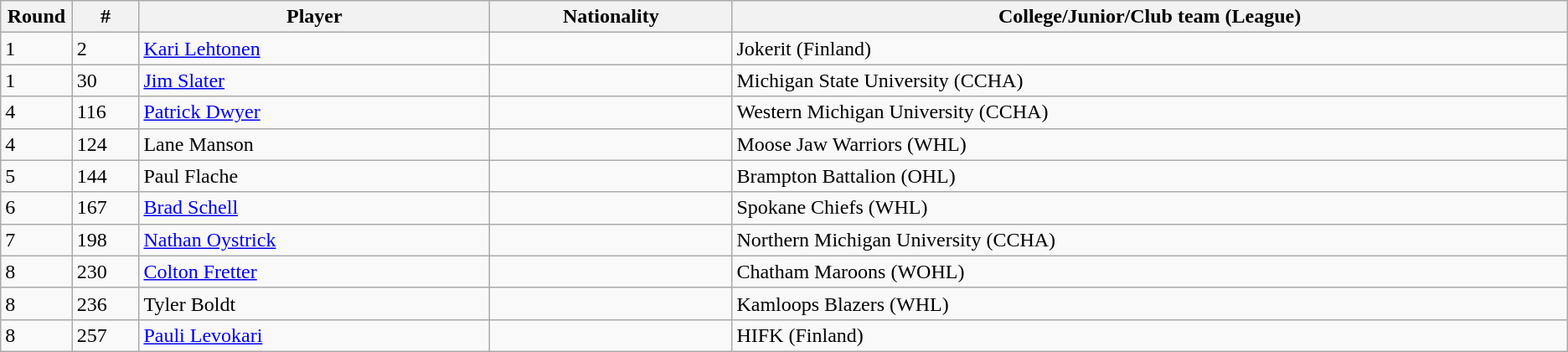<table class="wikitable">
<tr align="center">
<th bgcolor="#DDDDFF" width="4.0%">Round</th>
<th bgcolor="#DDDDFF" width="4.0%">#</th>
<th bgcolor="#DDDDFF" width="21.0%">Player</th>
<th bgcolor="#DDDDFF" width="14.5%">Nationality</th>
<th bgcolor="#DDDDFF" width="50.0%">College/Junior/Club team (League)</th>
</tr>
<tr>
<td>1</td>
<td>2</td>
<td><a href='#'>Kari Lehtonen</a></td>
<td></td>
<td>Jokerit (Finland)</td>
</tr>
<tr>
<td>1</td>
<td>30</td>
<td><a href='#'>Jim Slater</a></td>
<td></td>
<td>Michigan State University (CCHA)</td>
</tr>
<tr>
<td>4</td>
<td>116</td>
<td><a href='#'>Patrick Dwyer</a></td>
<td></td>
<td>Western Michigan University (CCHA)</td>
</tr>
<tr>
<td>4</td>
<td>124</td>
<td>Lane Manson</td>
<td></td>
<td>Moose Jaw Warriors (WHL)</td>
</tr>
<tr>
<td>5</td>
<td>144</td>
<td>Paul Flache</td>
<td></td>
<td>Brampton Battalion (OHL)</td>
</tr>
<tr>
<td>6</td>
<td>167</td>
<td><a href='#'>Brad Schell</a></td>
<td></td>
<td>Spokane Chiefs (WHL)</td>
</tr>
<tr>
<td>7</td>
<td>198</td>
<td><a href='#'>Nathan Oystrick</a></td>
<td></td>
<td>Northern Michigan University (CCHA)</td>
</tr>
<tr>
<td>8</td>
<td>230</td>
<td><a href='#'>Colton Fretter</a></td>
<td></td>
<td>Chatham Maroons (WOHL)</td>
</tr>
<tr>
<td>8</td>
<td>236</td>
<td>Tyler Boldt</td>
<td></td>
<td>Kamloops Blazers (WHL)</td>
</tr>
<tr>
<td>8</td>
<td>257</td>
<td><a href='#'>Pauli Levokari</a></td>
<td></td>
<td>HIFK (Finland)</td>
</tr>
</table>
